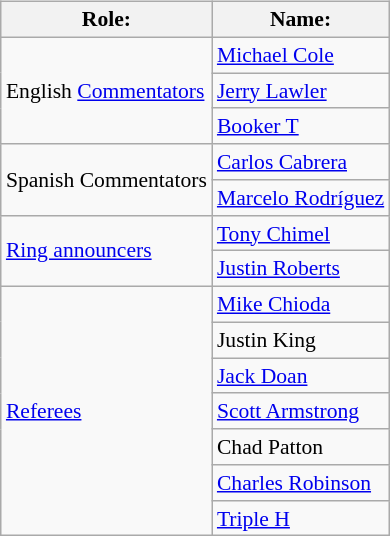<table class=wikitable style="font-size:90%; margin: 0.5em 0 0.5em 1em; float: right; clear: right;">
<tr>
<th>Role:</th>
<th>Name:</th>
</tr>
<tr>
<td rowspan=3>English <a href='#'>Commentators</a></td>
<td><a href='#'>Michael Cole</a></td>
</tr>
<tr>
<td><a href='#'>Jerry Lawler</a></td>
</tr>
<tr>
<td><a href='#'>Booker T</a></td>
</tr>
<tr>
<td rowspan=2>Spanish Commentators</td>
<td><a href='#'>Carlos Cabrera</a></td>
</tr>
<tr>
<td><a href='#'>Marcelo Rodríguez</a></td>
</tr>
<tr>
<td rowspan=2><a href='#'>Ring announcers</a></td>
<td><a href='#'>Tony Chimel</a> </td>
</tr>
<tr>
<td><a href='#'>Justin Roberts</a> </td>
</tr>
<tr>
<td rowspan=7><a href='#'>Referees</a></td>
<td><a href='#'>Mike Chioda</a></td>
</tr>
<tr>
<td>Justin King</td>
</tr>
<tr>
<td><a href='#'>Jack Doan</a></td>
</tr>
<tr>
<td><a href='#'>Scott Armstrong</a></td>
</tr>
<tr>
<td>Chad Patton</td>
</tr>
<tr>
<td><a href='#'>Charles Robinson</a></td>
</tr>
<tr>
<td><a href='#'>Triple H</a> </td>
</tr>
</table>
